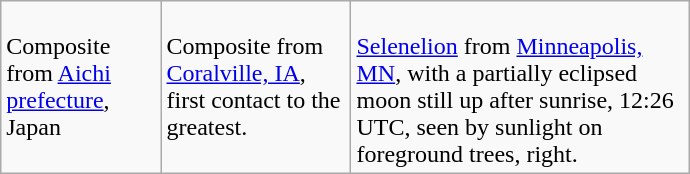<table class=wikitable width=460>
<tr valign=top>
<td><br>Composite from <a href='#'>Aichi prefecture</a>, Japan</td>
<td><br>Composite from <a href='#'>Coralville, IA</a>, first contact to the greatest.</td>
<td><br><a href='#'>Selenelion</a> from <a href='#'>Minneapolis, MN</a>, with a partially eclipsed moon still up after sunrise, 12:26 UTC, seen by sunlight on foreground trees, right.</td>
</tr>
</table>
